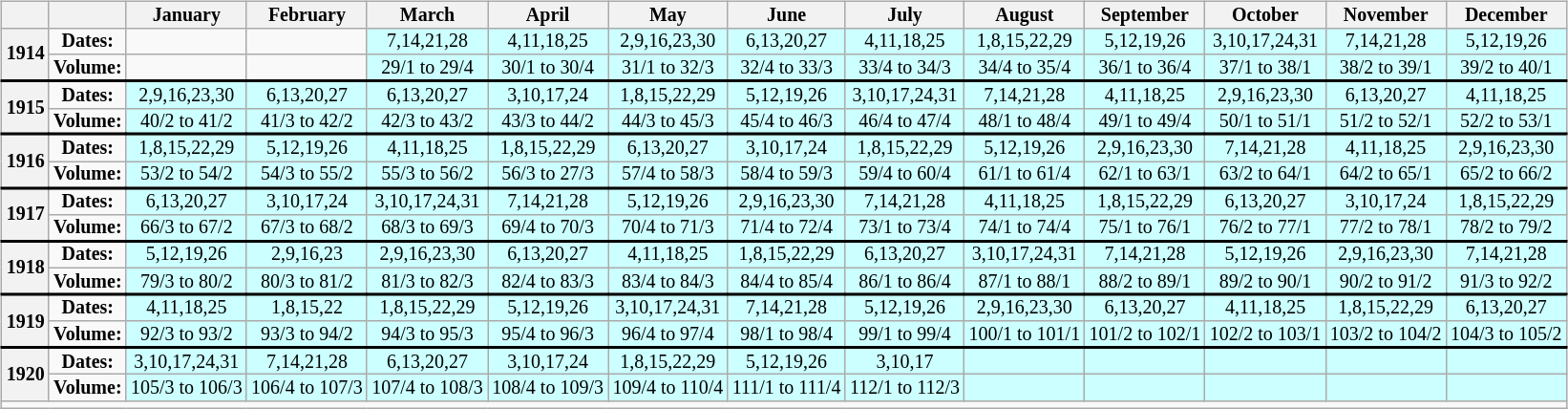<table class="wikitable mw-collapsible mw-collapsed collapsible" style="font-size: 10pt; line-height: 9pt; margin-left: 2em; text-align: center; float: right">
<tr>
<th></th>
<th></th>
<th>January</th>
<th>February</th>
<th>March</th>
<th>April</th>
<th>May</th>
<th>June</th>
<th>July</th>
<th>August</th>
<th>September</th>
<th>October</th>
<th>November</th>
<th>December</th>
</tr>
<tr>
<th rowspan="2">1914</th>
<td><strong>Dates:</strong></td>
<td></td>
<td></td>
<td bgcolor="#ccffff">7,14,21,28</td>
<td bgcolor="#ccffff">4,11,18,25</td>
<td bgcolor="#ccffff">2,9,16,23,30</td>
<td bgcolor="#ccffff">6,13,20,27</td>
<td bgcolor="#ccffff">4,11,18,25</td>
<td bgcolor="#ccffff">1,8,15,22,29</td>
<td bgcolor="#ccffff">5,12,19,26</td>
<td bgcolor="#ccffff">3,10,17,24,31</td>
<td bgcolor="#ccffff">7,14,21,28</td>
<td bgcolor="#ccffff">5,12,19,26</td>
</tr>
<tr>
<td><strong>Volume:</strong></td>
<td></td>
<td></td>
<td bgcolor="#ccffff">29/1 to 29/4</td>
<td bgcolor="#ccffff">30/1 to 30/4</td>
<td bgcolor="#ccffff">31/1 to 32/3</td>
<td bgcolor="#ccffff">32/4 to 33/3</td>
<td bgcolor="#ccffff">33/4 to 34/3</td>
<td bgcolor="#ccffff">34/4 to 35/4</td>
<td bgcolor="#ccffff">36/1 to 36/4</td>
<td bgcolor="#ccffff">37/1 to 38/1</td>
<td bgcolor="#ccffff">38/2 to 39/1</td>
<td bgcolor="#ccffff">39/2 to 40/1</td>
</tr>
<tr style="border-top: 2px solid">
<th rowspan="2">1915</th>
<td><strong>Dates:</strong></td>
<td bgcolor="#ccffff">2,9,16,23,30</td>
<td bgcolor="#ccffff">6,13,20,27</td>
<td bgcolor="#ccffff">6,13,20,27</td>
<td bgcolor="#ccffff">3,10,17,24</td>
<td bgcolor="#ccffff">1,8,15,22,29</td>
<td bgcolor="#ccffff">5,12,19,26</td>
<td bgcolor="#ccffff">3,10,17,24,31</td>
<td bgcolor="#ccffff">7,14,21,28</td>
<td bgcolor="#ccffff">4,11,18,25</td>
<td bgcolor="#ccffff">2,9,16,23,30</td>
<td bgcolor="#ccffff">6,13,20,27</td>
<td bgcolor="#ccffff">4,11,18,25</td>
</tr>
<tr>
<td><strong>Volume:</strong></td>
<td bgcolor="#ccffff">40/2 to 41/2</td>
<td bgcolor="#ccffff">41/3 to 42/2</td>
<td bgcolor="#ccffff">42/3 to 43/2</td>
<td bgcolor="#ccffff">43/3 to 44/2</td>
<td bgcolor="#ccffff">44/3 to 45/3</td>
<td bgcolor="#ccffff">45/4 to 46/3</td>
<td bgcolor="#ccffff">46/4 to 47/4</td>
<td bgcolor="#ccffff">48/1 to 48/4</td>
<td bgcolor="#ccffff">49/1 to 49/4</td>
<td bgcolor="#ccffff">50/1 to 51/1</td>
<td bgcolor="#ccffff">51/2 to 52/1</td>
<td bgcolor="#ccffff">52/2 to 53/1</td>
</tr>
<tr>
</tr>
<tr style="border-top: 2px solid">
<th rowspan="2">1916</th>
<td><strong>Dates:</strong></td>
<td bgcolor="#ccffff">1,8,15,22,29</td>
<td bgcolor="#ccffff">5,12,19,26</td>
<td bgcolor="#ccffff">4,11,18,25</td>
<td bgcolor="#ccffff">1,8,15,22,29</td>
<td bgcolor="#ccffff">6,13,20,27</td>
<td bgcolor="#ccffff">3,10,17,24</td>
<td bgcolor="#ccffff">1,8,15,22,29</td>
<td bgcolor="#ccffff">5,12,19,26</td>
<td bgcolor="#ccffff">2,9,16,23,30</td>
<td bgcolor="#ccffff">7,14,21,28</td>
<td bgcolor="#ccffff">4,11,18,25</td>
<td bgcolor="#ccffff">2,9,16,23,30</td>
</tr>
<tr>
<td><strong>Volume:</strong></td>
<td bgcolor="#ccffff">53/2 to 54/2</td>
<td bgcolor="#ccffff">54/3 to 55/2</td>
<td bgcolor="#ccffff">55/3 to 56/2</td>
<td bgcolor="#ccffff">56/3 to 27/3</td>
<td bgcolor="#ccffff">57/4 to 58/3</td>
<td bgcolor="#ccffff">58/4 to 59/3</td>
<td bgcolor="#ccffff">59/4 to 60/4</td>
<td bgcolor="#ccffff">61/1 to 61/4</td>
<td bgcolor="#ccffff">62/1 to 63/1</td>
<td bgcolor="#ccffff">63/2 to 64/1</td>
<td bgcolor="#ccffff">64/2 to 65/1</td>
<td bgcolor="#ccffff">65/2 to 66/2</td>
</tr>
<tr>
</tr>
<tr style="border-top: 2px black solid">
<th rowspan="2">1917</th>
<td><strong>Dates:</strong></td>
<td bgcolor="#ccffff">6,13,20,27</td>
<td bgcolor="#ccffff">3,10,17,24</td>
<td bgcolor="#ccffff">3,10,17,24,31</td>
<td bgcolor="#ccffff">7,14,21,28</td>
<td bgcolor="#ccffff">5,12,19,26</td>
<td bgcolor="#ccffff">2,9,16,23,30</td>
<td bgcolor="#ccffff">7,14,21,28</td>
<td bgcolor="#ccffff">4,11,18,25</td>
<td bgcolor="#ccffff">1,8,15,22,29</td>
<td bgcolor="#ccffff">6,13,20,27</td>
<td bgcolor="#ccffff">3,10,17,24</td>
<td bgcolor="#ccffff">1,8,15,22,29</td>
</tr>
<tr>
<td><strong>Volume:</strong></td>
<td bgcolor="#ccffff">66/3 to 67/2</td>
<td bgcolor="#ccffff">67/3 to 68/2</td>
<td bgcolor="#ccffff">68/3 to 69/3</td>
<td bgcolor="#ccffff">69/4 to 70/3</td>
<td bgcolor="#ccffff">70/4 to 71/3</td>
<td bgcolor="#ccffff">71/4 to 72/4</td>
<td bgcolor="#ccffff">73/1 to 73/4</td>
<td bgcolor="#ccffff">74/1 to 74/4</td>
<td bgcolor="#ccffff">75/1 to 76/1</td>
<td bgcolor="#ccffff">76/2 to 77/1</td>
<td bgcolor="#ccffff">77/2 to 78/1</td>
<td bgcolor="#ccffff">78/2 to 79/2</td>
</tr>
<tr>
</tr>
<tr style="border-top: 2px black solid">
<th rowspan="2">1918</th>
<td><strong>Dates:</strong></td>
<td bgcolor="#ccffff">5,12,19,26</td>
<td bgcolor="#ccffff">2,9,16,23</td>
<td bgcolor="#ccffff">2,9,16,23,30</td>
<td bgcolor="#ccffff">6,13,20,27</td>
<td bgcolor="#ccffff">4,11,18,25</td>
<td bgcolor="#ccffff">1,8,15,22,29</td>
<td bgcolor="#ccffff">6,13,20,27</td>
<td bgcolor="#ccffff">3,10,17,24,31</td>
<td bgcolor="#ccffff">7,14,21,28</td>
<td bgcolor="#ccffff">5,12,19,26</td>
<td bgcolor="#ccffff">2,9,16,23,30</td>
<td bgcolor="#ccffff">7,14,21,28</td>
</tr>
<tr>
<td><strong>Volume:</strong></td>
<td bgcolor="#ccffff">79/3 to 80/2</td>
<td bgcolor="#ccffff">80/3 to 81/2</td>
<td bgcolor="#ccffff">81/3 to 82/3</td>
<td bgcolor="#ccffff">82/4 to 83/3</td>
<td bgcolor="#ccffff">83/4 to 84/3</td>
<td bgcolor="#ccffff">84/4 to 85/4</td>
<td bgcolor="#ccffff">86/1 to 86/4</td>
<td bgcolor="#ccffff">87/1 to 88/1</td>
<td bgcolor="#ccffff">88/2 to 89/1</td>
<td bgcolor="#ccffff">89/2 to 90/1</td>
<td bgcolor="#ccffff">90/2 to 91/2</td>
<td bgcolor="#ccffff">91/3 to 92/2</td>
</tr>
<tr>
</tr>
<tr style="border-top: 2px black solid">
<th rowspan="2">1919</th>
<td><strong>Dates:</strong></td>
<td bgcolor="#ccffff">4,11,18,25</td>
<td bgcolor="#ccffff">1,8,15,22</td>
<td bgcolor="#ccffff">1,8,15,22,29</td>
<td bgcolor="#ccffff">5,12,19,26</td>
<td bgcolor="#ccffff">3,10,17,24,31</td>
<td bgcolor="#ccffff">7,14,21,28</td>
<td bgcolor="#ccffff">5,12,19,26</td>
<td bgcolor="#ccffff">2,9,16,23,30</td>
<td bgcolor="#ccffff">6,13,20,27</td>
<td bgcolor="#ccffff">4,11,18,25</td>
<td bgcolor="#ccffff">1,8,15,22,29</td>
<td bgcolor="#ccffff">6,13,20,27</td>
</tr>
<tr>
<td><strong>Volume:</strong></td>
<td bgcolor="#ccffff">92/3 to 93/2</td>
<td bgcolor="#ccffff">93/3 to 94/2</td>
<td bgcolor="#ccffff">94/3 to 95/3</td>
<td bgcolor="#ccffff">95/4 to 96/3</td>
<td bgcolor="#ccffff">96/4 to 97/4</td>
<td bgcolor="#ccffff">98/1 to 98/4</td>
<td bgcolor="#ccffff">99/1 to 99/4</td>
<td bgcolor="#ccffff">100/1 to 101/1</td>
<td bgcolor="#ccffff">101/2 to 102/1</td>
<td bgcolor="#ccffff">102/2 to 103/1</td>
<td bgcolor="#ccffff">103/2 to 104/2</td>
<td bgcolor="#ccffff">104/3 to 105/2</td>
</tr>
<tr>
</tr>
<tr style="border-top: 2px black solid">
<th rowspan="2">1920</th>
<td><strong>Dates:</strong></td>
<td bgcolor="#ccffff">3,10,17,24,31</td>
<td bgcolor="#ccffff">7,14,21,28</td>
<td bgcolor="#ccffff">6,13,20,27</td>
<td bgcolor="#ccffff">3,10,17,24</td>
<td bgcolor="#ccffff">1,8,15,22,29</td>
<td bgcolor="#ccffff">5,12,19,26</td>
<td bgcolor="#ccffff">3,10,17</td>
<td bgcolor="#ccffff"></td>
<td bgcolor="#ccffff"></td>
<td bgcolor="#ccffff"></td>
<td bgcolor="#ccffff"></td>
<td bgcolor="#ccffff"></td>
</tr>
<tr>
<td><strong>Volume:</strong></td>
<td bgcolor="#ccffff">105/3 to 106/3</td>
<td bgcolor="#ccffff">106/4 to 107/3</td>
<td bgcolor="#ccffff">107/4 to 108/3</td>
<td bgcolor="#ccffff">108/4 to 109/3</td>
<td bgcolor="#ccffff">109/4 to 110/4</td>
<td bgcolor="#ccffff">111/1 to 111/4</td>
<td bgcolor="#ccffff">112/1 to 112/3</td>
<td bgcolor="#ccffff"></td>
<td bgcolor="#ccffff"></td>
<td bgcolor="#ccffff"></td>
<td bgcolor="#ccffff"></td>
<td bgcolor="#ccffff"></td>
</tr>
<tr>
<td colspan="14" style="font-size: 9pt; text-align:left; line-height: 10pt;"></td>
</tr>
</table>
